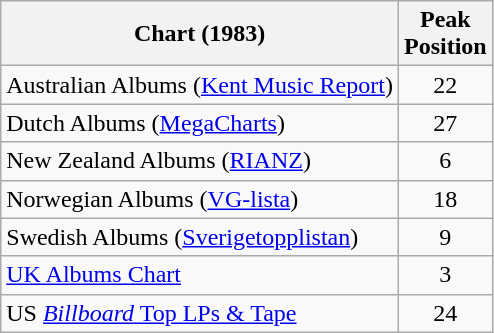<table class="wikitable sortable plainrowheaders">
<tr>
<th scope="col">Chart (1983)</th>
<th scope="col">Peak<br>Position</th>
</tr>
<tr>
<td scope="row">Australian Albums (<a href='#'>Kent Music Report</a>)</td>
<td align="center">22</td>
</tr>
<tr>
<td scope="row">Dutch Albums (<a href='#'>MegaCharts</a>)</td>
<td align="center">27</td>
</tr>
<tr>
<td scope="row">New Zealand Albums (<a href='#'>RIANZ</a>)</td>
<td align="center">6</td>
</tr>
<tr>
<td scope="row">Norwegian Albums (<a href='#'>VG-lista</a>)</td>
<td align="center">18</td>
</tr>
<tr>
<td scope="row">Swedish Albums (<a href='#'>Sverigetopplistan</a>)</td>
<td align="center">9</td>
</tr>
<tr>
<td scope="row"><a href='#'>UK Albums Chart</a></td>
<td align="center">3</td>
</tr>
<tr>
<td scope="row">US <a href='#'><em>Billboard</em> Top LPs & Tape</a></td>
<td align="center">24</td>
</tr>
</table>
